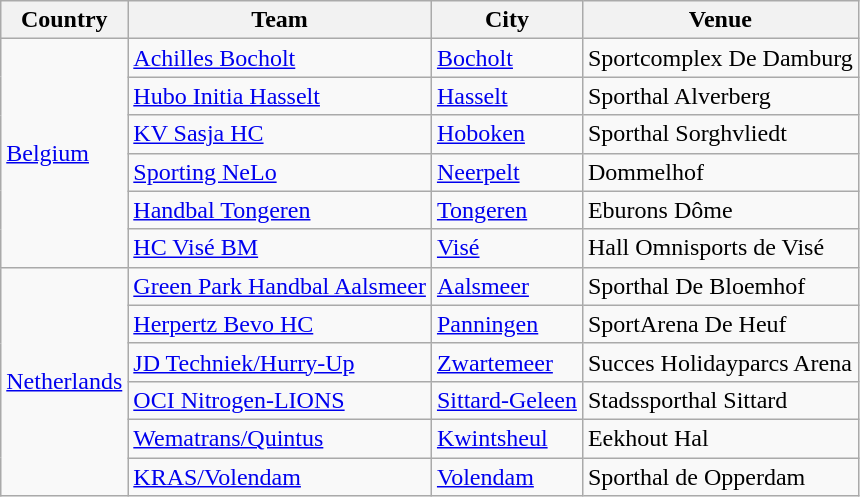<table class="wikitable">
<tr>
<th>Country</th>
<th>Team</th>
<th>City</th>
<th>Venue</th>
</tr>
<tr>
<td rowspan="6"> <a href='#'>Belgium</a></td>
<td><a href='#'>Achilles Bocholt</a></td>
<td><a href='#'>Bocholt</a></td>
<td>Sportcomplex De Damburg</td>
</tr>
<tr>
<td><a href='#'>Hubo Initia Hasselt</a></td>
<td><a href='#'>Hasselt</a></td>
<td>Sporthal Alverberg</td>
</tr>
<tr>
<td><a href='#'>KV Sasja HC</a></td>
<td><a href='#'>Hoboken</a></td>
<td>Sporthal Sorghvliedt</td>
</tr>
<tr>
<td><a href='#'>Sporting NeLo</a></td>
<td><a href='#'>Neerpelt</a></td>
<td>Dommelhof</td>
</tr>
<tr>
<td><a href='#'>Handbal Tongeren</a></td>
<td><a href='#'>Tongeren</a></td>
<td>Eburons Dôme</td>
</tr>
<tr>
<td><a href='#'>HC Visé BM</a></td>
<td><a href='#'>Visé</a></td>
<td>Hall Omnisports de Visé</td>
</tr>
<tr>
<td rowspan="6"> <a href='#'>Netherlands</a></td>
<td><a href='#'>Green Park Handbal Aalsmeer</a></td>
<td><a href='#'>Aalsmeer</a></td>
<td>Sporthal De Bloemhof</td>
</tr>
<tr>
<td><a href='#'>Herpertz Bevo HC</a></td>
<td><a href='#'>Panningen</a></td>
<td>SportArena De Heuf</td>
</tr>
<tr>
<td><a href='#'>JD Techniek/Hurry-Up</a></td>
<td><a href='#'>Zwartemeer</a></td>
<td>Succes Holidayparcs Arena</td>
</tr>
<tr>
<td><a href='#'>OCI Nitrogen-LIONS</a></td>
<td><a href='#'>Sittard-Geleen</a></td>
<td>Stadssporthal Sittard</td>
</tr>
<tr>
<td><a href='#'>Wematrans/Quintus</a></td>
<td><a href='#'>Kwintsheul</a></td>
<td>Eekhout Hal</td>
</tr>
<tr>
<td><a href='#'>KRAS/Volendam</a></td>
<td><a href='#'>Volendam</a></td>
<td>Sporthal de Opperdam</td>
</tr>
</table>
